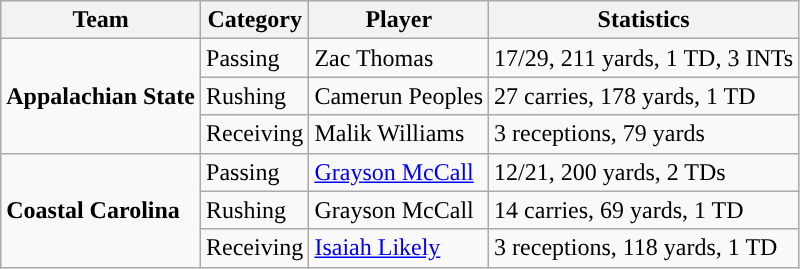<table class="wikitable" style="float: left;">
<tr>
<th>Team</th>
<th>Category</th>
<th>Player</th>
<th>Statistics</th>
</tr>
<tr>
<td rowspan=3><strong>Appalachian State</strong></td>
<td>Passing</td>
<td>Zac Thomas</td>
<td>17/29, 211 yards, 1 TD, 3 INTs</td>
</tr>
<tr>
<td>Rushing</td>
<td>Camerun Peoples</td>
<td>27 carries, 178 yards, 1 TD</td>
</tr>
<tr>
<td>Receiving</td>
<td>Malik Williams</td>
<td>3 receptions, 79 yards</td>
</tr>
<tr>
<td rowspan=3><strong>Coastal Carolina</strong></td>
<td>Passing</td>
<td><a href='#'>Grayson McCall</a></td>
<td>12/21, 200 yards, 2 TDs</td>
</tr>
<tr>
<td>Rushing</td>
<td>Grayson McCall</td>
<td>14 carries, 69 yards, 1 TD</td>
</tr>
<tr>
<td>Receiving</td>
<td><a href='#'>Isaiah Likely</a></td>
<td>3 receptions, 118 yards, 1 TD</td>
</tr>
</table>
